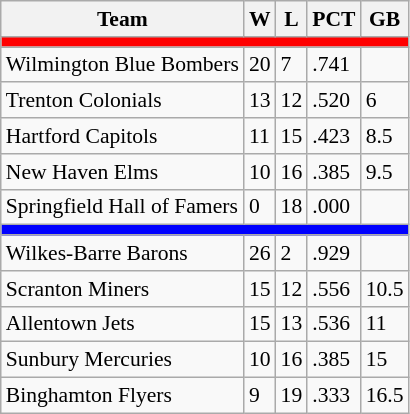<table class="wikitable" style="font-size:90%">
<tr>
<th>Team</th>
<th>W</th>
<th>L</th>
<th>PCT</th>
<th>GB</th>
</tr>
<tr>
<th style="background:red" colspan="5"></th>
</tr>
<tr>
<td>Wilmington Blue Bombers</td>
<td>20</td>
<td>7</td>
<td>.741</td>
<td></td>
</tr>
<tr>
<td>Trenton Colonials</td>
<td>13</td>
<td>12</td>
<td>.520</td>
<td>6</td>
</tr>
<tr>
<td>Hartford Capitols</td>
<td>11</td>
<td>15</td>
<td>.423</td>
<td>8.5</td>
</tr>
<tr>
<td>New Haven Elms</td>
<td>10</td>
<td>16</td>
<td>.385</td>
<td>9.5</td>
</tr>
<tr>
<td>Springfield Hall of Famers</td>
<td>0</td>
<td>18</td>
<td>.000</td>
<td></td>
</tr>
<tr>
<th style="background:blue" colspan="5"></th>
</tr>
<tr>
<td>Wilkes-Barre Barons</td>
<td>26</td>
<td>2</td>
<td>.929</td>
<td></td>
</tr>
<tr>
<td>Scranton Miners</td>
<td>15</td>
<td>12</td>
<td>.556</td>
<td>10.5</td>
</tr>
<tr>
<td>Allentown Jets</td>
<td>15</td>
<td>13</td>
<td>.536</td>
<td>11</td>
</tr>
<tr>
<td>Sunbury Mercuries</td>
<td>10</td>
<td>16</td>
<td>.385</td>
<td>15</td>
</tr>
<tr>
<td>Binghamton Flyers</td>
<td>9</td>
<td>19</td>
<td>.333</td>
<td>16.5</td>
</tr>
</table>
